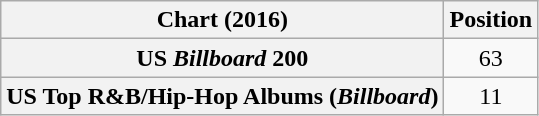<table class="wikitable sortable plainrowheaders" style="text-align:center">
<tr>
<th scope="col">Chart (2016)</th>
<th scope="col">Position</th>
</tr>
<tr>
<th scope="row">US <em>Billboard</em> 200</th>
<td>63</td>
</tr>
<tr>
<th scope="row">US Top R&B/Hip-Hop Albums (<em>Billboard</em>)</th>
<td>11</td>
</tr>
</table>
